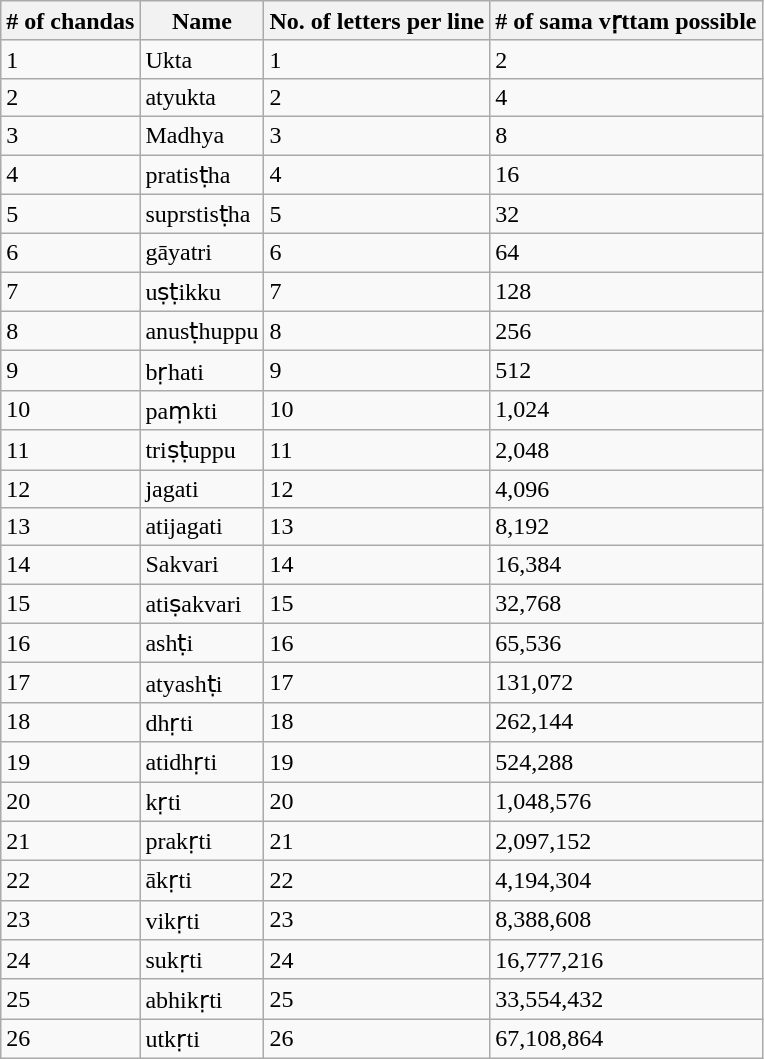<table class="wikitable">
<tr>
<th># of chandas</th>
<th>Name</th>
<th>No. of letters per line</th>
<th># of sama vṛttam possible</th>
</tr>
<tr>
<td>1</td>
<td>Ukta</td>
<td>1</td>
<td>2</td>
</tr>
<tr>
<td>2</td>
<td>atyukta</td>
<td>2</td>
<td>4</td>
</tr>
<tr>
<td>3</td>
<td>Madhya</td>
<td>3</td>
<td>8</td>
</tr>
<tr>
<td>4</td>
<td>pratisṭha</td>
<td>4</td>
<td>16</td>
</tr>
<tr>
<td>5</td>
<td>suprstisṭha</td>
<td>5</td>
<td>32</td>
</tr>
<tr>
<td>6</td>
<td>gāyatri</td>
<td>6</td>
<td>64</td>
</tr>
<tr>
<td>7</td>
<td>uṣṭikku</td>
<td>7</td>
<td>128</td>
</tr>
<tr>
<td>8</td>
<td>anusṭhuppu</td>
<td>8</td>
<td>256</td>
</tr>
<tr>
<td>9</td>
<td>bṛhati</td>
<td>9</td>
<td>512</td>
</tr>
<tr>
<td>10</td>
<td>paṃkti</td>
<td>10</td>
<td>1,024</td>
</tr>
<tr>
<td>11</td>
<td>triṣṭuppu</td>
<td>11</td>
<td>2,048</td>
</tr>
<tr>
<td>12</td>
<td>jagati</td>
<td>12</td>
<td>4,096</td>
</tr>
<tr>
<td>13</td>
<td>atijagati</td>
<td>13</td>
<td>8,192</td>
</tr>
<tr>
<td>14</td>
<td>Sakvari</td>
<td>14</td>
<td>16,384</td>
</tr>
<tr>
<td>15</td>
<td>atiṣakvari</td>
<td>15</td>
<td>32,768</td>
</tr>
<tr>
<td>16</td>
<td>ashṭi</td>
<td>16</td>
<td>65,536</td>
</tr>
<tr>
<td>17</td>
<td>atyashṭi</td>
<td>17</td>
<td>131,072</td>
</tr>
<tr>
<td>18</td>
<td>dhṛti</td>
<td>18</td>
<td>262,144</td>
</tr>
<tr>
<td>19</td>
<td>atidhṛti</td>
<td>19</td>
<td>524,288</td>
</tr>
<tr>
<td>20</td>
<td>kṛti</td>
<td>20</td>
<td>1,048,576</td>
</tr>
<tr>
<td>21</td>
<td>prakṛti</td>
<td>21</td>
<td>2,097,152</td>
</tr>
<tr>
<td>22</td>
<td>ākṛti</td>
<td>22</td>
<td>4,194,304</td>
</tr>
<tr>
<td>23</td>
<td>vikṛti</td>
<td>23</td>
<td>8,388,608</td>
</tr>
<tr>
<td>24</td>
<td>sukṛti</td>
<td>24</td>
<td>16,777,216</td>
</tr>
<tr>
<td>25</td>
<td>abhikṛti</td>
<td>25</td>
<td>33,554,432</td>
</tr>
<tr>
<td>26</td>
<td>utkṛti</td>
<td>26</td>
<td>67,108,864</td>
</tr>
</table>
